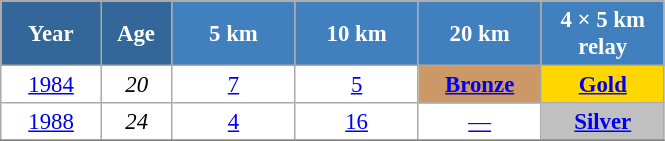<table class="wikitable" style="font-size:95%; text-align:center; border:grey solid 1px; border-collapse:collapse; background:#ffffff;">
<tr>
<th style="background-color:#369; color:white; width:60px;"> Year </th>
<th style="background-color:#369; color:white; width:40px;"> Age </th>
<th style="background-color:#4180be; color:white; width:75px;"> 5 km </th>
<th style="background-color:#4180be; color:white; width:75px;"> 10 km </th>
<th style="background-color:#4180be; color:white; width:75px;"> 20 km </th>
<th style="background-color:#4180be; color:white; width:75px;"> 4 × 5 km <br> relay </th>
</tr>
<tr>
<td><a href='#'>1984</a></td>
<td><em>20</em></td>
<td><a href='#'>7</a></td>
<td><a href='#'>5</a></td>
<td bgcolor="cc9966"><a href='#'><strong>Bronze</strong></a></td>
<td style="background:gold;"><a href='#'><strong>Gold</strong></a></td>
</tr>
<tr>
<td><a href='#'>1988</a></td>
<td><em>24</em></td>
<td><a href='#'>4</a></td>
<td><a href='#'>16</a></td>
<td><a href='#'>—</a></td>
<td style="background:silver;"><a href='#'><strong>Silver</strong></a></td>
</tr>
<tr>
</tr>
</table>
